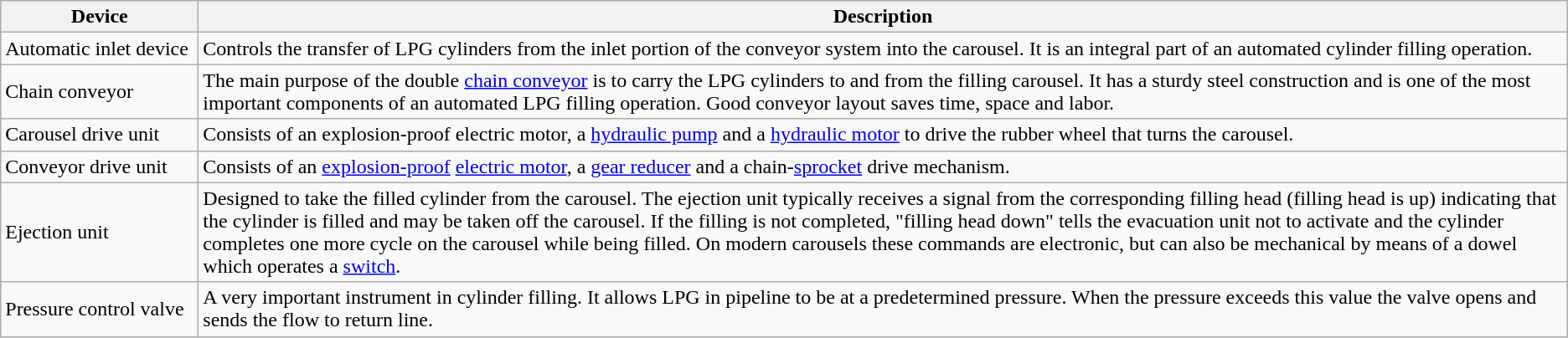<table class="wikitable">
<tr>
<th width=150pt>Device</th>
<th>Description</th>
</tr>
<tr>
<td>Automatic inlet device</td>
<td>Controls the transfer of LPG cylinders from the inlet portion of the conveyor system into the carousel. It is an integral part of an automated cylinder filling operation.</td>
</tr>
<tr>
<td>Chain conveyor</td>
<td>The main purpose of the double <a href='#'>chain conveyor</a> is to carry the LPG cylinders to and from the filling carousel. It has a sturdy steel construction and is one of the most important components of an automated LPG filling operation. Good conveyor layout saves time, space and labor.</td>
</tr>
<tr>
<td>Carousel drive unit</td>
<td>Consists of an explosion-proof electric motor, a <a href='#'>hydraulic pump</a> and a <a href='#'>hydraulic motor</a> to drive the rubber wheel that turns the carousel.</td>
</tr>
<tr>
<td>Conveyor drive unit</td>
<td>Consists of an <a href='#'>explosion-proof</a> <a href='#'>electric motor</a>, a <a href='#'>gear reducer</a> and a chain-<a href='#'>sprocket</a> drive mechanism.</td>
</tr>
<tr>
<td>Ejection unit</td>
<td>Designed to take the filled cylinder from the carousel. The ejection unit typically receives a signal from the corresponding filling head (filling head is up) indicating that the cylinder is filled and may be taken off the carousel. If the filling is not completed, "filling head down" tells the evacuation unit not to activate and the cylinder completes one more cycle on the carousel while being filled. On modern carousels these commands are electronic, but can also be mechanical by means of a dowel which operates a <a href='#'>switch</a>.</td>
</tr>
<tr>
<td>Pressure control valve</td>
<td>A very important instrument in cylinder filling. It allows LPG in pipeline to be at a predetermined pressure. When the pressure exceeds this value the valve opens and sends the flow to return line.</td>
</tr>
</table>
